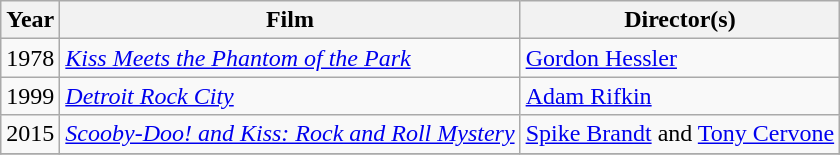<table class="wikitable">
<tr>
<th align="center">Year</th>
<th align="center">Film</th>
<th align="center">Director(s)</th>
</tr>
<tr>
<td>1978</td>
<td><em><a href='#'>Kiss Meets the Phantom of the Park</a></em></td>
<td><a href='#'>Gordon Hessler</a></td>
</tr>
<tr>
<td>1999</td>
<td><em><a href='#'>Detroit Rock City</a></em></td>
<td><a href='#'>Adam Rifkin</a></td>
</tr>
<tr>
<td>2015</td>
<td><em><a href='#'>Scooby-Doo! and Kiss: Rock and Roll Mystery</a></em></td>
<td><a href='#'>Spike Brandt</a> and <a href='#'>Tony Cervone</a></td>
</tr>
<tr>
</tr>
</table>
